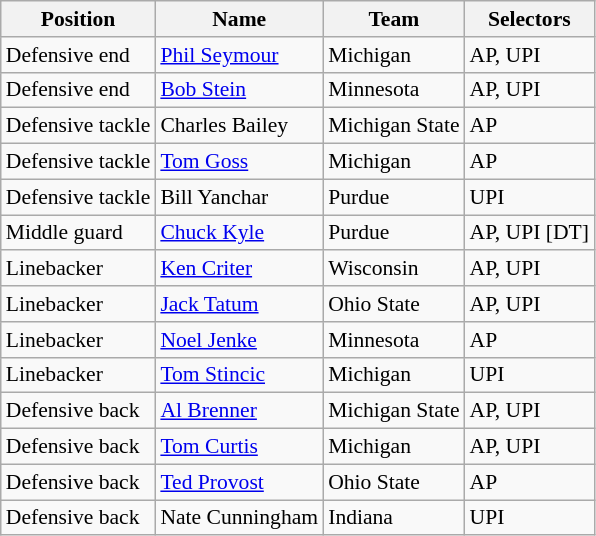<table class="wikitable" style="font-size: 90%">
<tr>
<th>Position</th>
<th>Name</th>
<th>Team</th>
<th>Selectors</th>
</tr>
<tr>
<td>Defensive end</td>
<td><a href='#'>Phil Seymour</a></td>
<td>Michigan</td>
<td>AP, UPI</td>
</tr>
<tr>
<td>Defensive end</td>
<td><a href='#'>Bob Stein</a></td>
<td>Minnesota</td>
<td>AP, UPI</td>
</tr>
<tr>
<td>Defensive tackle</td>
<td>Charles Bailey</td>
<td>Michigan State</td>
<td>AP</td>
</tr>
<tr>
<td>Defensive tackle</td>
<td><a href='#'>Tom Goss</a></td>
<td>Michigan</td>
<td>AP</td>
</tr>
<tr>
<td>Defensive tackle</td>
<td>Bill Yanchar</td>
<td>Purdue</td>
<td>UPI</td>
</tr>
<tr>
<td>Middle guard</td>
<td><a href='#'>Chuck Kyle</a></td>
<td>Purdue</td>
<td>AP, UPI [DT]</td>
</tr>
<tr>
<td>Linebacker</td>
<td><a href='#'>Ken Criter</a></td>
<td>Wisconsin</td>
<td>AP, UPI</td>
</tr>
<tr>
<td>Linebacker</td>
<td><a href='#'>Jack Tatum</a></td>
<td>Ohio State</td>
<td>AP, UPI</td>
</tr>
<tr>
<td>Linebacker</td>
<td><a href='#'>Noel Jenke</a></td>
<td>Minnesota</td>
<td>AP</td>
</tr>
<tr>
<td>Linebacker</td>
<td><a href='#'>Tom Stincic</a></td>
<td>Michigan</td>
<td>UPI</td>
</tr>
<tr>
<td>Defensive back</td>
<td><a href='#'>Al Brenner</a></td>
<td>Michigan State</td>
<td>AP, UPI</td>
</tr>
<tr>
<td>Defensive back</td>
<td><a href='#'>Tom Curtis</a></td>
<td>Michigan</td>
<td>AP, UPI</td>
</tr>
<tr>
<td>Defensive back</td>
<td><a href='#'>Ted Provost</a></td>
<td>Ohio State</td>
<td>AP</td>
</tr>
<tr>
<td>Defensive back</td>
<td>Nate Cunningham</td>
<td>Indiana</td>
<td>UPI</td>
</tr>
</table>
